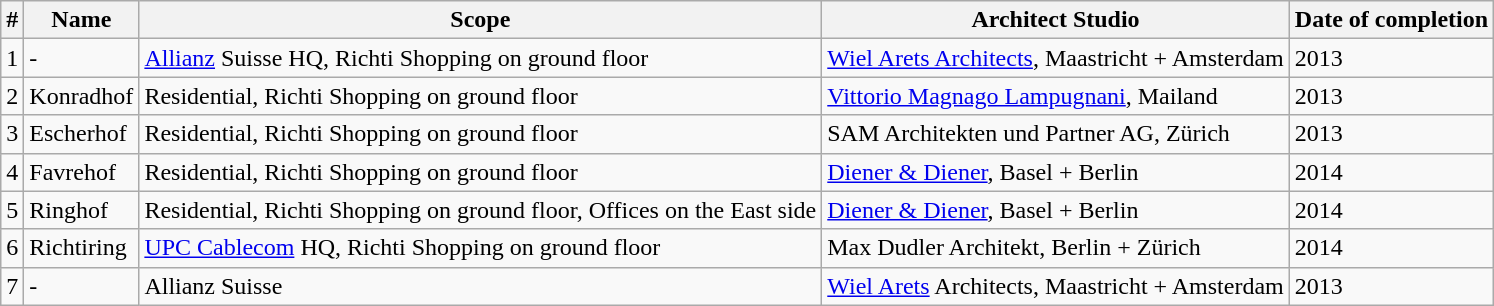<table class="wikitable">
<tr>
<th>#</th>
<th>Name</th>
<th>Scope</th>
<th>Architect Studio</th>
<th>Date of completion</th>
</tr>
<tr>
<td>1</td>
<td>-</td>
<td><a href='#'>Allianz</a> Suisse HQ, Richti Shopping on ground floor</td>
<td><a href='#'>Wiel Arets Architects</a>, Maastricht + Amsterdam</td>
<td>2013</td>
</tr>
<tr>
<td>2</td>
<td>Konradhof</td>
<td>Residential, Richti Shopping on ground floor</td>
<td><a href='#'>Vittorio Magnago Lampugnani</a>, Mailand</td>
<td>2013</td>
</tr>
<tr>
<td>3</td>
<td>Escherhof</td>
<td>Residential, Richti Shopping on ground floor</td>
<td>SAM Architekten und Partner AG, Zürich</td>
<td>2013</td>
</tr>
<tr>
<td>4</td>
<td>Favrehof</td>
<td>Residential, Richti Shopping on ground floor</td>
<td><a href='#'>Diener & Diener</a>, Basel + Berlin</td>
<td>2014</td>
</tr>
<tr>
<td>5</td>
<td>Ringhof</td>
<td>Residential, Richti Shopping on ground floor, Offices on the East side</td>
<td><a href='#'>Diener & Diener</a>, Basel + Berlin</td>
<td>2014</td>
</tr>
<tr>
<td>6</td>
<td>Richtiring</td>
<td><a href='#'>UPC Cablecom</a> HQ, Richti Shopping on ground floor</td>
<td>Max Dudler Architekt, Berlin + Zürich</td>
<td>2014</td>
</tr>
<tr>
<td>7</td>
<td>-</td>
<td>Allianz Suisse</td>
<td><a href='#'>Wiel Arets</a> Architects, Maastricht + Amsterdam</td>
<td>2013</td>
</tr>
</table>
